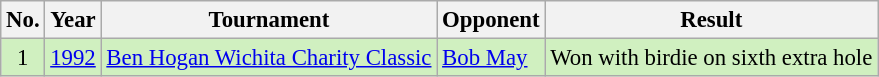<table class="wikitable" style="font-size:95%;">
<tr>
<th>No.</th>
<th>Year</th>
<th>Tournament</th>
<th>Opponent</th>
<th>Result</th>
</tr>
<tr style="background:#D0F0C0;">
<td align=center>1</td>
<td><a href='#'>1992</a></td>
<td><a href='#'>Ben Hogan Wichita Charity Classic</a></td>
<td> <a href='#'>Bob May</a></td>
<td>Won with birdie on sixth extra hole</td>
</tr>
</table>
